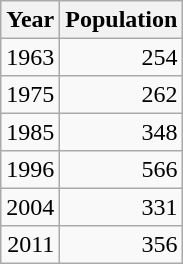<table class="wikitable" style="line-height:1.1em;" style="line-height:1.1em;">
<tr>
<th>Year</th>
<th>Population</th>
</tr>
<tr align="right">
<td>1963</td>
<td>254</td>
</tr>
<tr align="right">
<td>1975</td>
<td>262</td>
</tr>
<tr align="right">
<td>1985</td>
<td>348</td>
</tr>
<tr align="right">
<td>1996</td>
<td>566</td>
</tr>
<tr align="right">
<td>2004</td>
<td>331</td>
</tr>
<tr align="right">
<td>2011</td>
<td>356</td>
</tr>
</table>
